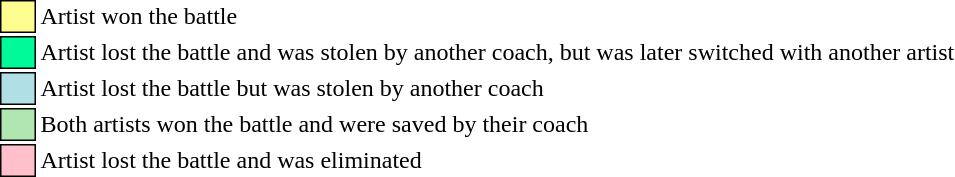<table class="toccolours" style="font-size:100%">
<tr>
<td style="background:#fdfc8f; border: 1px solid black">     </td>
<td>Artist won the battle</td>
</tr>
<tr>
<td style="background:#00fa9a; border: 1px solid black">     </td>
<td>Artist lost the battle and was stolen by another coach, but was later switched with another artist</td>
</tr>
<tr>
<td style="background:#B0E0E6; border: 1px solid black">     </td>
<td>Artist lost the battle but was stolen by another coach</td>
</tr>
<tr>
<td style="background:#b0e6b0; border:1px solid black">     </td>
<td>Both artists won the battle and were saved by their coach</td>
</tr>
<tr>
<td style="background: pink; border: 1px solid black">     </td>
<td>Artist lost the battle and was eliminated</td>
</tr>
</table>
